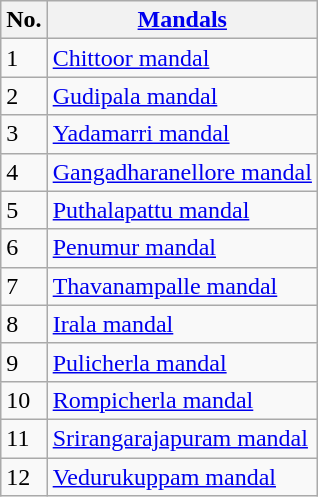<table class="wikitable">
<tr>
<th>No.</th>
<th><a href='#'>Mandals</a></th>
</tr>
<tr>
<td>1</td>
<td><a href='#'>Chittoor mandal</a></td>
</tr>
<tr>
<td>2</td>
<td><a href='#'>Gudipala mandal</a></td>
</tr>
<tr>
<td>3</td>
<td><a href='#'>Yadamarri mandal</a></td>
</tr>
<tr>
<td>4</td>
<td><a href='#'>Gangadharanellore mandal</a></td>
</tr>
<tr>
<td>5</td>
<td><a href='#'>Puthalapattu mandal</a></td>
</tr>
<tr>
<td>6</td>
<td><a href='#'>Penumur mandal</a></td>
</tr>
<tr>
<td>7</td>
<td><a href='#'>Thavanampalle mandal</a></td>
</tr>
<tr>
<td>8</td>
<td><a href='#'>Irala mandal</a></td>
</tr>
<tr>
<td>9</td>
<td><a href='#'>Pulicherla mandal</a></td>
</tr>
<tr>
<td>10</td>
<td><a href='#'>Rompicherla mandal</a></td>
</tr>
<tr>
<td>11</td>
<td><a href='#'>Srirangarajapuram mandal</a></td>
</tr>
<tr>
<td>12</td>
<td><a href='#'>Vedurukuppam mandal</a></td>
</tr>
</table>
